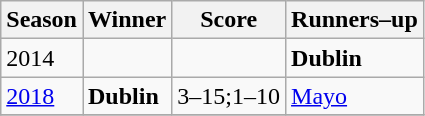<table class="wikitable collapsible">
<tr>
<th>Season</th>
<th>Winner</th>
<th>Score</th>
<th>Runners–up</th>
</tr>
<tr>
<td>2014 </td>
<td></td>
<td></td>
<td><strong>Dublin</strong></td>
</tr>
<tr>
<td><a href='#'>2018</a></td>
<td><strong>Dublin</strong></td>
<td>3–15;1–10</td>
<td><a href='#'>Mayo</a></td>
</tr>
<tr>
</tr>
</table>
